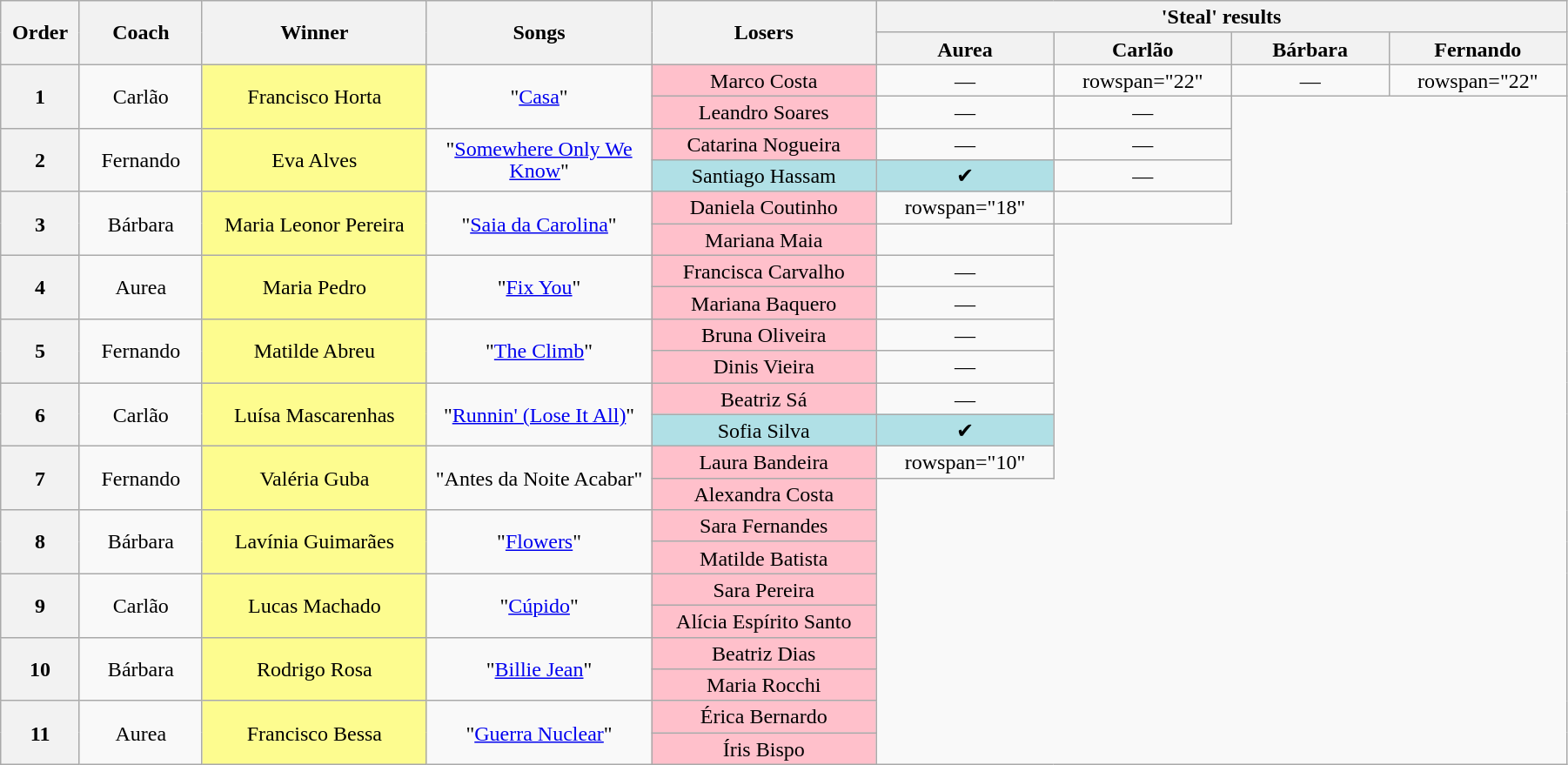<table class="wikitable" style="text-align:center; line-height:17px; width:95%">
<tr>
<th rowspan="2" width="02%">Order</th>
<th rowspan="2" width="05%">Coach</th>
<th rowspan="2" width="10%">Winner</th>
<th rowspan="2" width="10%">Songs</th>
<th rowspan="2" width="10%">Losers</th>
<th colspan="4" width="00%">'Steal' results</th>
</tr>
<tr>
<th style="width: 7%">Aurea</th>
<th style="width: 7%">Carlão</th>
<th style="width: 7%">Bárbara</th>
<th style="width: 7%">Fernando</th>
</tr>
<tr>
<th rowspan="2">1</th>
<td rowspan="2">Carlão</td>
<td rowspan="2" style="background:#fdfc8f">Francisco Horta</td>
<td rowspan="2">"<a href='#'>Casa</a>"</td>
<td style="background:pink">Marco Costa</td>
<td>—</td>
<td>rowspan="22" </td>
<td>—</td>
<td>rowspan="22" </td>
</tr>
<tr>
<td style="background:pink">Leandro Soares</td>
<td>—</td>
<td>—</td>
</tr>
<tr>
<th rowspan="2">2</th>
<td rowspan="2">Fernando</td>
<td rowspan="2" style="background:#fdfc8f">Eva Alves</td>
<td rowspan="2">"<a href='#'>Somewhere Only We Know</a>"</td>
<td style="background:pink">Catarina Nogueira</td>
<td>—</td>
<td>—</td>
</tr>
<tr>
<td style="background:#B0E0E6">Santiago Hassam</td>
<td style="background:#B0E0E6">✔</td>
<td>—</td>
</tr>
<tr>
<th rowspan="2">3</th>
<td rowspan="2">Bárbara</td>
<td rowspan="2" style="background:#fdfc8f">Maria Leonor Pereira</td>
<td rowspan="2">"<a href='#'>Saia da Carolina</a>"</td>
<td style="background:pink">Daniela Coutinho</td>
<td>rowspan="18" </td>
<td></td>
</tr>
<tr>
<td style="background:pink">Mariana Maia</td>
<td></td>
</tr>
<tr>
<th rowspan="2">4</th>
<td rowspan="2">Aurea</td>
<td rowspan="2" style="background:#fdfc8f">Maria Pedro</td>
<td rowspan="2">"<a href='#'>Fix You</a>"</td>
<td style="background:pink">Francisca Carvalho</td>
<td>—</td>
</tr>
<tr>
<td style="background:pink">Mariana Baquero</td>
<td>—</td>
</tr>
<tr>
<th rowspan="2">5</th>
<td rowspan="2">Fernando</td>
<td rowspan="2" style="background:#fdfc8f">Matilde Abreu</td>
<td rowspan="2">"<a href='#'>The Climb</a>"</td>
<td style="background:pink">Bruna Oliveira</td>
<td>—</td>
</tr>
<tr>
<td style="background:pink">Dinis Vieira</td>
<td>—</td>
</tr>
<tr>
<th rowspan="2">6</th>
<td rowspan="2">Carlão</td>
<td rowspan="2" style="background:#fdfc8f">Luísa Mascarenhas</td>
<td rowspan="2">"<a href='#'>Runnin' (Lose It All)</a>"</td>
<td style="background:pink">Beatriz Sá</td>
<td>—</td>
</tr>
<tr>
<td style="background:#B0E0E6">Sofia Silva</td>
<td style="background:#B0E0E6">✔</td>
</tr>
<tr>
<th rowspan="2">7</th>
<td rowspan="2">Fernando</td>
<td rowspan="2" style="background:#fdfc8f">Valéria Guba</td>
<td rowspan="2">"Antes da Noite Acabar"</td>
<td style="background:pink">Laura Bandeira</td>
<td>rowspan="10" </td>
</tr>
<tr>
<td style="background:pink">Alexandra Costa</td>
</tr>
<tr>
<th rowspan="2">8</th>
<td rowspan="2">Bárbara</td>
<td rowspan="2" style="background:#fdfc8f">Lavínia Guimarães</td>
<td rowspan="2">"<a href='#'>Flowers</a>"</td>
<td style="background:pink">Sara Fernandes</td>
</tr>
<tr>
<td style="background:pink">Matilde Batista</td>
</tr>
<tr>
<th rowspan="2">9</th>
<td rowspan="2">Carlão</td>
<td rowspan="2" style="background:#fdfc8f">Lucas Machado</td>
<td rowspan="2">"<a href='#'>Cúpido</a>"</td>
<td style="background:pink">Sara Pereira</td>
</tr>
<tr>
<td style="background:pink">Alícia Espírito Santo</td>
</tr>
<tr>
<th rowspan="2">10</th>
<td rowspan="2">Bárbara</td>
<td rowspan="2" style="background:#fdfc8f">Rodrigo Rosa</td>
<td rowspan="2">"<a href='#'>Billie Jean</a>"</td>
<td style="background:pink">Beatriz Dias</td>
</tr>
<tr>
<td style="background:pink">Maria Rocchi</td>
</tr>
<tr>
<th rowspan="2">11</th>
<td rowspan="2">Aurea</td>
<td rowspan="2" style="background:#fdfc8f">Francisco Bessa</td>
<td rowspan="2">"<a href='#'>Guerra Nuclear</a>"</td>
<td style="background:pink">Érica Bernardo</td>
</tr>
<tr>
<td style="background:pink">Íris Bispo</td>
</tr>
</table>
